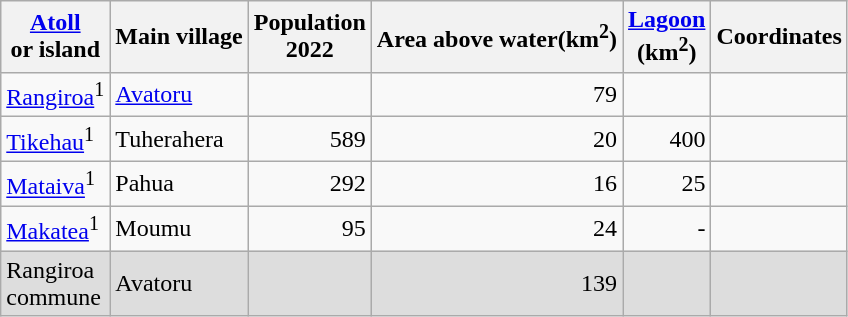<table class="wikitable">
<tr>
<th><a href='#'>Atoll</a><br>or island</th>
<th>Main village</th>
<th>Population<br>2022</th>
<th>Area above water(km<sup>2</sup>)</th>
<th><a href='#'>Lagoon</a><br>(km<sup>2</sup>)</th>
<th>Coordinates</th>
</tr>
<tr>
<td><a href='#'>Rangiroa</a><sup>1</sup></td>
<td><a href='#'>Avatoru</a></td>
<td align="right"></td>
<td align="right">79</td>
<td align="right"></td>
<td></td>
</tr>
<tr>
<td><a href='#'>Tikehau</a><sup>1</sup></td>
<td>Tuherahera</td>
<td align="right">589</td>
<td align="right">20</td>
<td align="right">400</td>
<td></td>
</tr>
<tr>
<td><a href='#'>Mataiva</a><sup>1</sup></td>
<td>Pahua</td>
<td align="right">292</td>
<td align="right">16</td>
<td align="right">25</td>
<td></td>
</tr>
<tr>
<td><a href='#'>Makatea</a><sup>1</sup></td>
<td>Moumu</td>
<td align="right">95</td>
<td align="right">24</td>
<td align="right">-</td>
<td></td>
</tr>
<tr style="background: #dddddd;">
<td>Rangiroa<br>commune</td>
<td>Avatoru</td>
<td align="right"></td>
<td align="right">139</td>
<td align="right"></td>
<td></td>
</tr>
</table>
